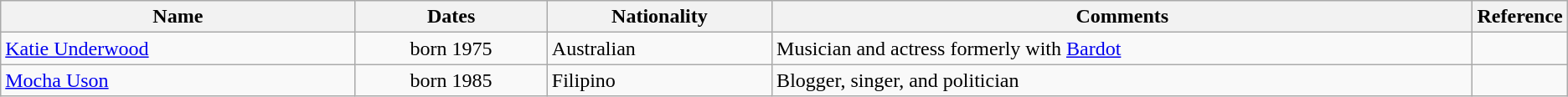<table class="wikitable">
<tr>
<th style="width:24%;">Name</th>
<th style="width:13%;">Dates</th>
<th style="width:15%;">Nationality</th>
<th style="width:50%;">Comments</th>
<th style="width:3%;">Reference</th>
</tr>
<tr valign="top">
<td><a href='#'>Katie Underwood</a></td>
<td align=center>born 1975</td>
<td>Australian</td>
<td>Musician and actress formerly with <a href='#'>Bardot</a></td>
<td></td>
</tr>
<tr>
<td><a href='#'>Mocha Uson</a></td>
<td align=center>born 1985</td>
<td>Filipino</td>
<td>Blogger, singer, and politician</td>
<td></td>
</tr>
</table>
